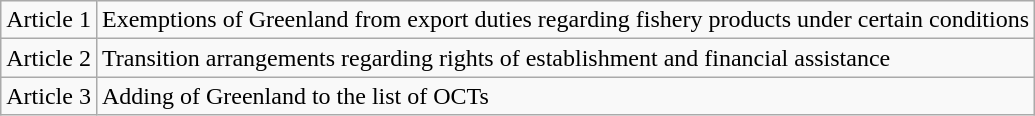<table class="wikitable">
<tr>
<td>Article 1</td>
<td>Exemptions of Greenland from export duties regarding fishery products under certain conditions</td>
</tr>
<tr>
<td>Article 2</td>
<td>Transition arrangements regarding rights of establishment and financial assistance</td>
</tr>
<tr>
<td>Article 3</td>
<td>Adding of Greenland to the list of  OCTs</td>
</tr>
</table>
